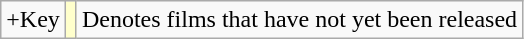<table class="wikitable">
<tr>
<td>+Key</td>
<td style="background:#ffc;"></td>
<td>Denotes films that have not yet been released</td>
</tr>
</table>
